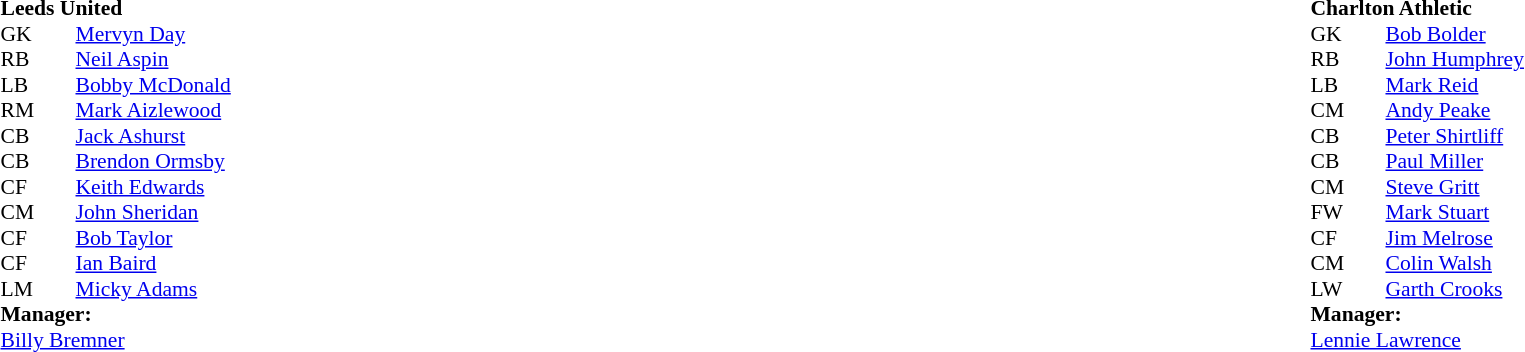<table width="100%">
<tr>
<td valign="top" width="50%"><br><table style="font-size: 90%" cellspacing="0" cellpadding="0">
<tr>
<td colspan="4"><strong>Leeds United</strong></td>
</tr>
<tr>
<th width="25"></th>
<th width="25"></th>
</tr>
<tr>
<td>GK</td>
<td></td>
<td><a href='#'>Mervyn Day</a></td>
</tr>
<tr>
<td>RB</td>
<td></td>
<td><a href='#'>Neil Aspin</a></td>
</tr>
<tr>
<td>LB</td>
<td></td>
<td><a href='#'>Bobby McDonald</a></td>
</tr>
<tr>
<td>RM</td>
<td></td>
<td><a href='#'>Mark Aizlewood</a></td>
</tr>
<tr>
<td>CB</td>
<td></td>
<td><a href='#'>Jack Ashurst</a></td>
</tr>
<tr>
<td>CB</td>
<td></td>
<td><a href='#'>Brendon Ormsby</a></td>
</tr>
<tr>
<td>CF</td>
<td></td>
<td><a href='#'>Keith Edwards</a></td>
</tr>
<tr>
<td>CM</td>
<td></td>
<td><a href='#'>John Sheridan</a></td>
</tr>
<tr>
<td>CF</td>
<td></td>
<td><a href='#'>Bob Taylor</a></td>
</tr>
<tr>
<td>CF</td>
<td></td>
<td><a href='#'>Ian Baird</a></td>
</tr>
<tr>
<td>LM</td>
<td></td>
<td><a href='#'>Micky Adams</a></td>
</tr>
<tr>
<td colspan=4><strong>Manager:</strong></td>
</tr>
<tr>
<td colspan="4"><a href='#'>Billy Bremner</a></td>
</tr>
</table>
</td>
<td valign="top" width="50%"><br><table style="font-size: 90%" cellspacing="0" cellpadding="0" align="center">
<tr>
<td colspan="4"><strong>Charlton Athletic</strong></td>
</tr>
<tr>
<th width="25"></th>
<th width="25"></th>
</tr>
<tr>
<td>GK</td>
<td></td>
<td><a href='#'>Bob Bolder</a></td>
</tr>
<tr>
<td>RB</td>
<td></td>
<td><a href='#'>John Humphrey</a></td>
</tr>
<tr>
<td>LB</td>
<td></td>
<td><a href='#'>Mark Reid</a></td>
</tr>
<tr>
<td>CM</td>
<td></td>
<td><a href='#'>Andy Peake</a></td>
</tr>
<tr>
<td>CB</td>
<td></td>
<td><a href='#'>Peter Shirtliff</a></td>
</tr>
<tr>
<td>CB</td>
<td></td>
<td><a href='#'>Paul Miller</a></td>
</tr>
<tr>
<td>CM</td>
<td></td>
<td><a href='#'>Steve Gritt</a></td>
</tr>
<tr>
<td>FW</td>
<td></td>
<td><a href='#'>Mark Stuart</a></td>
</tr>
<tr>
<td>CF</td>
<td></td>
<td><a href='#'>Jim Melrose</a></td>
</tr>
<tr>
<td>CM</td>
<td></td>
<td><a href='#'>Colin Walsh</a></td>
</tr>
<tr>
<td>LW</td>
<td></td>
<td><a href='#'>Garth Crooks</a></td>
</tr>
<tr>
<td colspan=4><strong>Manager:</strong></td>
</tr>
<tr>
<td colspan="4"><a href='#'>Lennie Lawrence</a></td>
</tr>
</table>
</td>
</tr>
</table>
